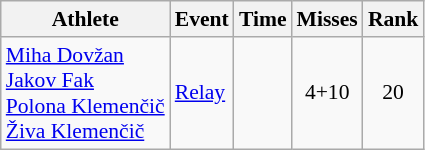<table class="wikitable" style="font-size:90%; text-align:center">
<tr>
<th>Athlete</th>
<th>Event</th>
<th>Time</th>
<th>Misses</th>
<th>Rank</th>
</tr>
<tr>
<td align=left><a href='#'>Miha Dovžan</a><br><a href='#'>Jakov Fak</a><br><a href='#'>Polona Klemenčič</a><br><a href='#'>Živa Klemenčič</a></td>
<td align=left><a href='#'>Relay</a></td>
<td></td>
<td>4+10</td>
<td>20</td>
</tr>
</table>
